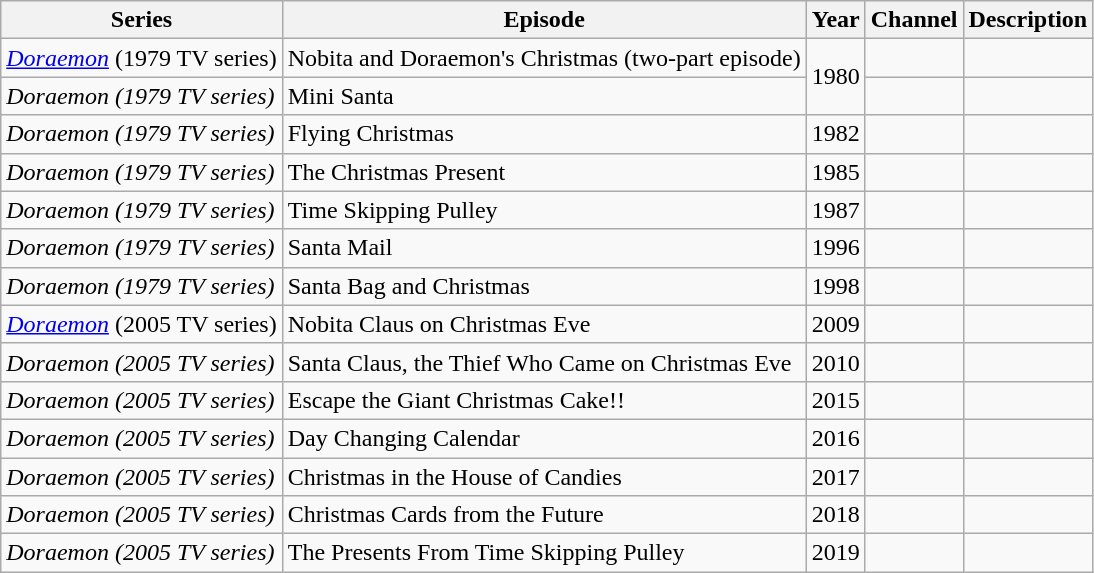<table class="wikitable sortable">
<tr>
<th>Series</th>
<th>Episode</th>
<th>Year</th>
<th>Channel</th>
<th>Description</th>
</tr>
<tr>
<td><em><a href='#'>Doraemon</a></em> (1979 TV series)</td>
<td>Nobita and Doraemon's Christmas (two-part episode)</td>
<td rowspan="2">1980</td>
<td></td>
<td></td>
</tr>
<tr>
<td><em>Doraemon (1979 TV series)</em></td>
<td>Mini Santa</td>
<td></td>
<td></td>
</tr>
<tr>
<td><em>Doraemon (1979 TV series)</em></td>
<td>Flying Christmas</td>
<td>1982</td>
<td></td>
<td></td>
</tr>
<tr>
<td><em>Doraemon (1979 TV series)</em></td>
<td>The Christmas Present</td>
<td>1985</td>
<td></td>
<td></td>
</tr>
<tr>
<td><em>Doraemon (1979 TV series)</em></td>
<td>Time Skipping Pulley</td>
<td>1987</td>
<td></td>
<td></td>
</tr>
<tr>
<td><em>Doraemon (1979 TV series)</em></td>
<td>Santa Mail</td>
<td>1996</td>
<td></td>
<td></td>
</tr>
<tr>
<td><em>Doraemon (1979 TV series)</em></td>
<td>Santa Bag and Christmas</td>
<td>1998</td>
<td></td>
<td></td>
</tr>
<tr>
<td><em><a href='#'>Doraemon</a></em> (2005 TV series)</td>
<td>Nobita Claus on Christmas Eve</td>
<td>2009</td>
<td></td>
<td></td>
</tr>
<tr>
<td><em>Doraemon (2005 TV series)</em></td>
<td>Santa Claus, the Thief Who Came on Christmas Eve</td>
<td>2010</td>
<td></td>
<td></td>
</tr>
<tr>
<td><em>Doraemon (2005 TV series)</em></td>
<td>Escape the Giant Christmas Cake!!</td>
<td>2015</td>
<td></td>
<td></td>
</tr>
<tr>
<td><em>Doraemon (2005 TV series)</em></td>
<td>Day Changing Calendar</td>
<td>2016</td>
<td></td>
<td></td>
</tr>
<tr>
<td><em>Doraemon (2005 TV series)</em></td>
<td>Christmas in the House of Candies</td>
<td>2017</td>
<td></td>
<td></td>
</tr>
<tr>
<td><em>Doraemon (2005 TV series)</em></td>
<td>Christmas Cards from the Future</td>
<td>2018</td>
<td></td>
<td></td>
</tr>
<tr>
<td><em>Doraemon (2005 TV series)</em></td>
<td>The Presents From Time Skipping Pulley</td>
<td>2019</td>
<td></td>
<td></td>
</tr>
</table>
